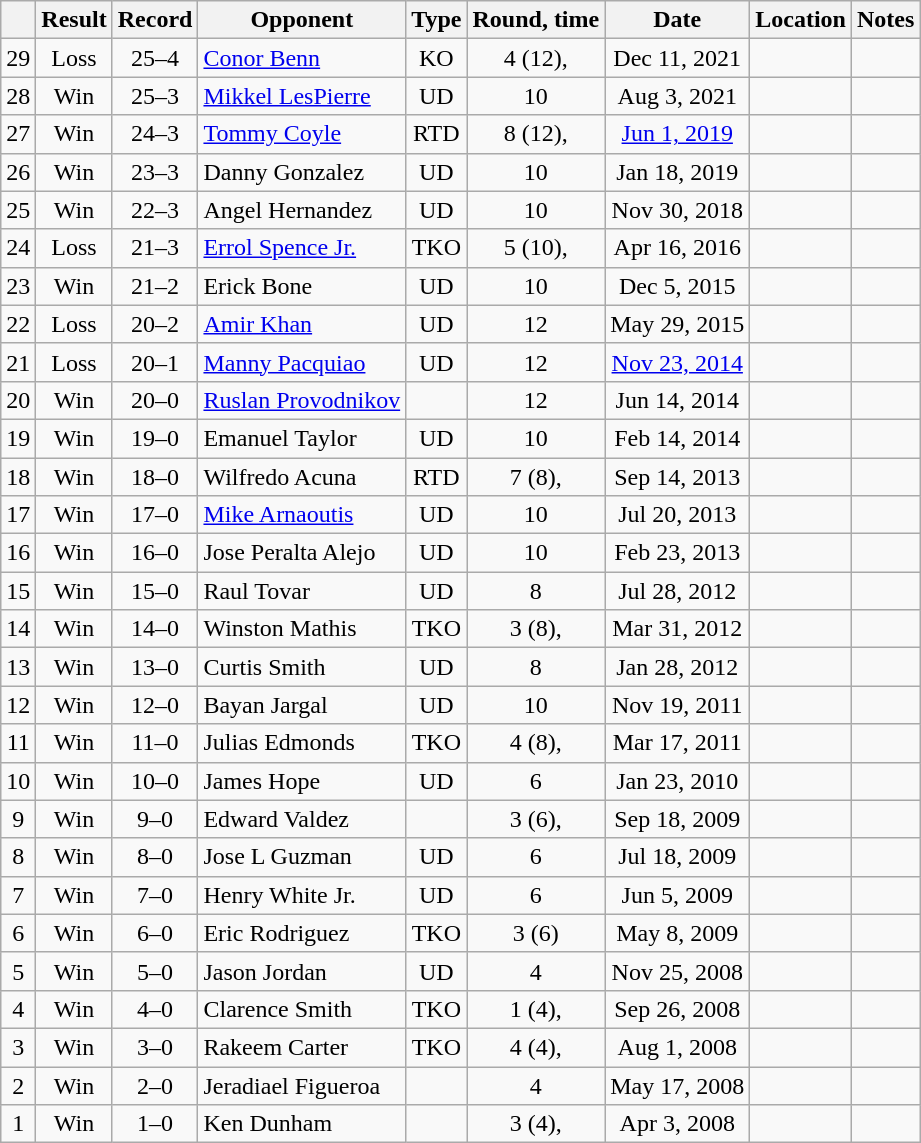<table class="wikitable" style="text-align:center">
<tr>
<th></th>
<th>Result</th>
<th>Record</th>
<th>Opponent</th>
<th>Type</th>
<th>Round, time</th>
<th>Date</th>
<th>Location</th>
<th>Notes</th>
</tr>
<tr>
<td>29</td>
<td>Loss</td>
<td>25–4</td>
<td style="text-align:left;"><a href='#'>Conor Benn</a></td>
<td>KO</td>
<td>4 (12), </td>
<td>Dec 11, 2021</td>
<td style="text-align:left;"></td>
<td></td>
</tr>
<tr>
<td>28</td>
<td>Win</td>
<td>25–3</td>
<td style="text-align:left;"><a href='#'>Mikkel LesPierre</a></td>
<td>UD</td>
<td>10</td>
<td>Aug 3, 2021</td>
<td style="text-align:left;"></td>
<td></td>
</tr>
<tr>
<td>27</td>
<td>Win</td>
<td>24–3</td>
<td style="text-align:left;"><a href='#'>Tommy Coyle</a></td>
<td>RTD</td>
<td>8 (12), </td>
<td><a href='#'>Jun 1, 2019</a></td>
<td style="text-align:left;"></td>
<td style="text-align:left;"></td>
</tr>
<tr>
<td>26</td>
<td>Win</td>
<td>23–3</td>
<td style="text-align:left;">Danny Gonzalez</td>
<td>UD</td>
<td>10</td>
<td>Jan 18, 2019</td>
<td style="text-align:left;"></td>
<td style="text-align:left;"></td>
</tr>
<tr>
<td>25</td>
<td>Win</td>
<td>22–3</td>
<td style="text-align:left;">Angel Hernandez</td>
<td>UD</td>
<td>10</td>
<td>Nov 30, 2018</td>
<td style="text-align:left;"></td>
<td></td>
</tr>
<tr>
<td>24</td>
<td>Loss</td>
<td>21–3</td>
<td style="text-align:left;"><a href='#'>Errol Spence Jr.</a></td>
<td>TKO</td>
<td>5 (10), </td>
<td>Apr 16, 2016</td>
<td style="text-align:left;"></td>
<td></td>
</tr>
<tr>
<td>23</td>
<td>Win</td>
<td>21–2</td>
<td style="text-align:left;">Erick Bone</td>
<td>UD</td>
<td>10</td>
<td>Dec 5, 2015</td>
<td style="text-align:left;"></td>
<td></td>
</tr>
<tr>
<td>22</td>
<td>Loss</td>
<td>20–2</td>
<td style="text-align:left;"><a href='#'>Amir Khan</a></td>
<td>UD</td>
<td>12</td>
<td>May 29, 2015</td>
<td style="text-align:left;"></td>
<td style="text-align:left;"></td>
</tr>
<tr>
<td>21</td>
<td>Loss</td>
<td>20–1</td>
<td style="text-align:left;"><a href='#'>Manny Pacquiao</a></td>
<td>UD</td>
<td>12</td>
<td><a href='#'>Nov 23, 2014</a></td>
<td style="text-align:left;"></td>
<td style="text-align:left;"></td>
</tr>
<tr>
<td>20</td>
<td>Win</td>
<td>20–0</td>
<td style="text-align:left;"><a href='#'>Ruslan Provodnikov</a></td>
<td></td>
<td>12</td>
<td>Jun 14, 2014</td>
<td style="text-align:left;"></td>
<td style="text-align:left;"></td>
</tr>
<tr>
<td>19</td>
<td>Win</td>
<td>19–0</td>
<td style="text-align:left;">Emanuel Taylor</td>
<td>UD</td>
<td>10</td>
<td>Feb 14, 2014</td>
<td style="text-align:left;"></td>
<td></td>
</tr>
<tr>
<td>18</td>
<td>Win</td>
<td>18–0</td>
<td style="text-align:left;">Wilfredo Acuna</td>
<td>RTD</td>
<td>7 (8), </td>
<td>Sep 14, 2013</td>
<td style="text-align:left;"></td>
<td></td>
</tr>
<tr>
<td>17</td>
<td>Win</td>
<td>17–0</td>
<td style="text-align:left;"><a href='#'>Mike Arnaoutis</a></td>
<td>UD</td>
<td>10</td>
<td>Jul 20, 2013</td>
<td style="text-align:left;"></td>
<td></td>
</tr>
<tr>
<td>16</td>
<td>Win</td>
<td>16–0</td>
<td style="text-align:left;">Jose Peralta Alejo</td>
<td>UD</td>
<td>10</td>
<td>Feb 23, 2013</td>
<td style="text-align:left;"></td>
<td></td>
</tr>
<tr>
<td>15</td>
<td>Win</td>
<td>15–0</td>
<td style="text-align:left;">Raul Tovar</td>
<td>UD</td>
<td>8</td>
<td>Jul 28, 2012</td>
<td style="text-align:left;"></td>
<td></td>
</tr>
<tr>
<td>14</td>
<td>Win</td>
<td>14–0</td>
<td style="text-align:left;">Winston Mathis</td>
<td>TKO</td>
<td>3 (8), </td>
<td>Mar 31, 2012</td>
<td style="text-align:left;"></td>
<td></td>
</tr>
<tr>
<td>13</td>
<td>Win</td>
<td>13–0</td>
<td style="text-align:left;">Curtis Smith</td>
<td>UD</td>
<td>8</td>
<td>Jan 28, 2012</td>
<td style="text-align:left;"></td>
<td></td>
</tr>
<tr>
<td>12</td>
<td>Win</td>
<td>12–0</td>
<td style="text-align:left;">Bayan Jargal</td>
<td>UD</td>
<td>10</td>
<td>Nov 19, 2011</td>
<td style="text-align:left;"></td>
<td></td>
</tr>
<tr>
<td>11</td>
<td>Win</td>
<td>11–0</td>
<td style="text-align:left;">Julias Edmonds</td>
<td>TKO</td>
<td>4 (8), </td>
<td>Mar 17, 2011</td>
<td style="text-align:left;"></td>
<td></td>
</tr>
<tr>
<td>10</td>
<td>Win</td>
<td>10–0</td>
<td style="text-align:left;">James Hope</td>
<td>UD</td>
<td>6</td>
<td>Jan 23, 2010</td>
<td style="text-align:left;"></td>
<td></td>
</tr>
<tr>
<td>9</td>
<td>Win</td>
<td>9–0</td>
<td style="text-align:left;">Edward Valdez</td>
<td></td>
<td>3 (6), </td>
<td>Sep 18, 2009</td>
<td style="text-align:left;"></td>
<td></td>
</tr>
<tr>
<td>8</td>
<td>Win</td>
<td>8–0</td>
<td style="text-align:left;">Jose L Guzman</td>
<td>UD</td>
<td>6</td>
<td>Jul 18, 2009</td>
<td style="text-align:left;"></td>
<td></td>
</tr>
<tr>
<td>7</td>
<td>Win</td>
<td>7–0</td>
<td style="text-align:left;">Henry White Jr.</td>
<td>UD</td>
<td>6</td>
<td>Jun 5, 2009</td>
<td style="text-align:left;"></td>
<td></td>
</tr>
<tr>
<td>6</td>
<td>Win</td>
<td>6–0</td>
<td style="text-align:left;">Eric Rodriguez</td>
<td>TKO</td>
<td>3 (6)</td>
<td>May 8, 2009</td>
<td style="text-align:left;"></td>
<td></td>
</tr>
<tr>
<td>5</td>
<td>Win</td>
<td>5–0</td>
<td style="text-align:left;">Jason Jordan</td>
<td>UD</td>
<td>4</td>
<td>Nov 25, 2008</td>
<td style="text-align:left;"></td>
<td></td>
</tr>
<tr>
<td>4</td>
<td>Win</td>
<td>4–0</td>
<td style="text-align:left;">Clarence Smith</td>
<td>TKO</td>
<td>1 (4), </td>
<td>Sep 26, 2008</td>
<td style="text-align:left;"></td>
<td></td>
</tr>
<tr>
<td>3</td>
<td>Win</td>
<td>3–0</td>
<td style="text-align:left;">Rakeem Carter</td>
<td>TKO</td>
<td>4 (4), </td>
<td>Aug 1, 2008</td>
<td style="text-align:left;"></td>
<td></td>
</tr>
<tr>
<td>2</td>
<td>Win</td>
<td>2–0</td>
<td style="text-align:left;">Jeradiael Figueroa</td>
<td></td>
<td>4</td>
<td>May 17, 2008</td>
<td style="text-align:left;"></td>
<td></td>
</tr>
<tr>
<td>1</td>
<td>Win</td>
<td>1–0</td>
<td style="text-align:left;">Ken Dunham</td>
<td></td>
<td>3 (4), </td>
<td>Apr 3, 2008</td>
<td style="text-align:left;"></td>
<td></td>
</tr>
</table>
